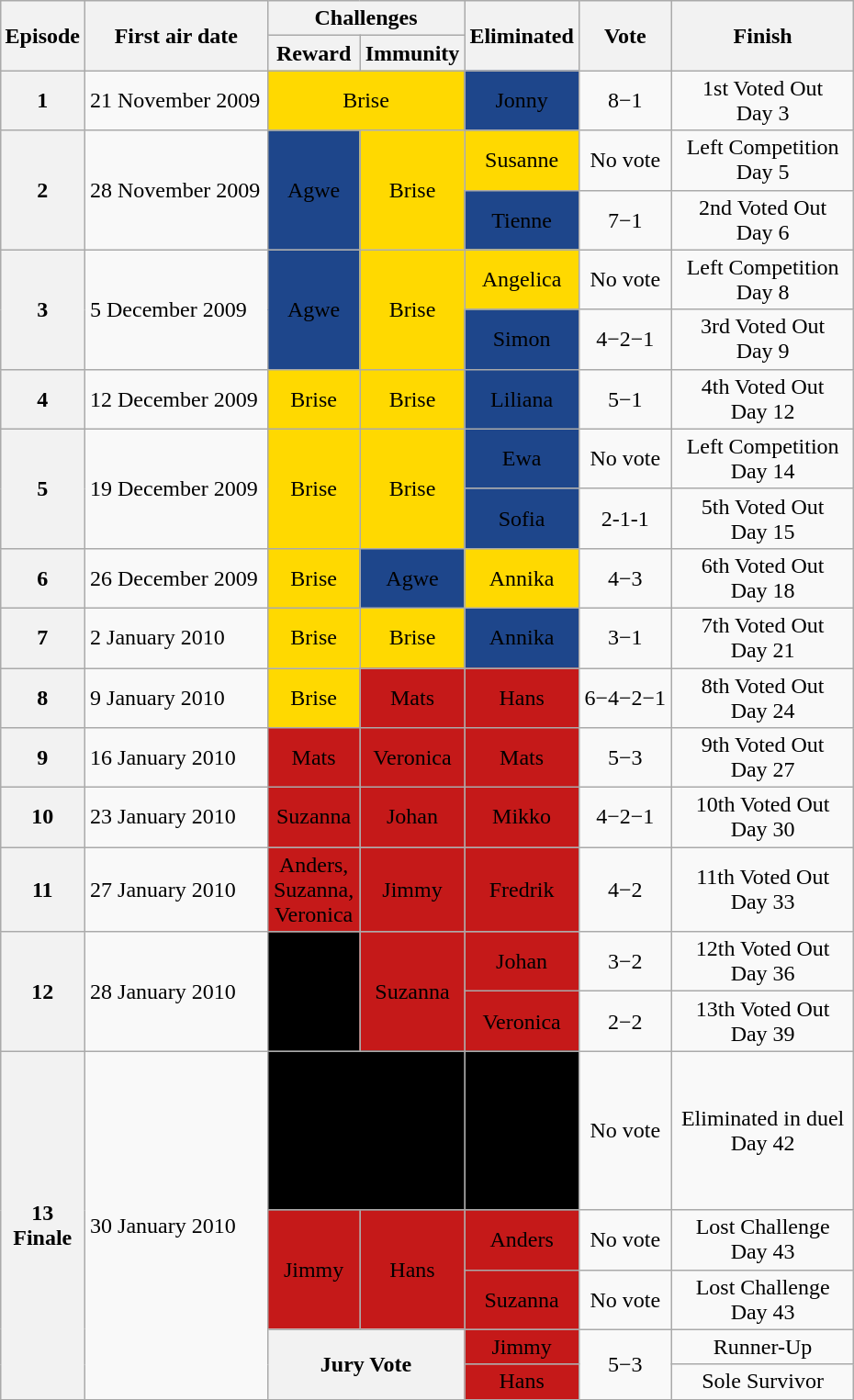<table class="wikitable" style="margin:auto; text-align:center">
<tr>
<th rowspan=2>Episode</th>
<th rowspan=2 width="125">First air date</th>
<th colspan=2>Challenges</th>
<th rowspan=2 width="60">Eliminated</th>
<th rowspan=2 width="60">Vote</th>
<th rowspan=2 width="125">Finish</th>
</tr>
<tr>
<th width="60">Reward</th>
<th width="60">Immunity</th>
</tr>
<tr>
<th>1</th>
<td align="left">21 November 2009</td>
<td bgcolor="#FFD900" colspan="2">Brise</td>
<td bgcolor="#1E468B"><span>Jonny</span></td>
<td>8−1</td>
<td>1st Voted Out<br>Day 3</td>
</tr>
<tr>
<th rowspan="2">2</th>
<td rowspan="2" align="left">28 November 2009</td>
<td bgcolor="#1E468B" rowspan="2"><span>Agwe</span></td>
<td bgcolor="#FFD900" rowspan="2">Brise</td>
<td bgcolor="#FFD900">Susanne</td>
<td>No vote</td>
<td>Left Competition<br>Day 5</td>
</tr>
<tr>
<td bgcolor="#1E468B"><span>Tienne</span></td>
<td>7−1</td>
<td>2nd Voted Out<br>Day 6</td>
</tr>
<tr>
<th rowspan="2">3</th>
<td rowspan="2" align="left">5 December 2009</td>
<td bgcolor="#1E468B" rowspan="2"><span>Agwe</span></td>
<td bgcolor="#FFD900" rowspan="2">Brise</td>
<td bgcolor="#FFD900">Angelica</td>
<td>No vote</td>
<td>Left Competition<br>Day 8</td>
</tr>
<tr>
<td bgcolor="#1E468B"><span>Simon</span></td>
<td>4−2−1</td>
<td>3rd Voted Out<br>Day 9</td>
</tr>
<tr>
<th>4</th>
<td align="left">12 December 2009</td>
<td bgcolor="#FFD900">Brise</td>
<td bgcolor="#FFD900">Brise</td>
<td bgcolor="#1E468B"><span>Liliana</span></td>
<td>5−1</td>
<td>4th Voted Out<br>Day 12</td>
</tr>
<tr>
<th rowspan="2">5</th>
<td rowspan="2" align="left">19 December 2009</td>
<td bgcolor="#FFD900" rowspan="2">Brise</td>
<td bgcolor="#FFD900" rowspan="2">Brise</td>
<td bgcolor="#1E468B"><span>Ewa</span></td>
<td>No vote</td>
<td>Left Competition<br>Day 14</td>
</tr>
<tr>
<td bgcolor="#1E468B"><span>Sofia</span></td>
<td>2-1-1</td>
<td>5th Voted Out<br>Day 15</td>
</tr>
<tr>
<th>6</th>
<td align="left">26 December 2009</td>
<td bgcolor="#FFD900">Brise</td>
<td bgcolor="#1E468B"><span>Agwe</span></td>
<td bgcolor="#FFD900">Annika</td>
<td>4−3</td>
<td>6th Voted Out<br>Day 18</td>
</tr>
<tr>
<th>7</th>
<td align="left">2 January 2010</td>
<td bgcolor="#FFD900">Brise</td>
<td bgcolor="#FFD900">Brise</td>
<td bgcolor="#1E468B"><span>Annika</span></td>
<td>3−1</td>
<td>7th Voted Out<br>Day 21</td>
</tr>
<tr>
<th>8</th>
<td align="left">9 January 2010</td>
<td bgcolor="#FFD900">Brise</td>
<td bgcolor="#C51919"><span>Mats</span></td>
<td bgcolor="#C51919"><span>Hans</span></td>
<td>6−4−2−1</td>
<td>8th Voted Out<br>Day 24</td>
</tr>
<tr>
<th>9</th>
<td align="left">16 January 2010</td>
<td bgcolor="#C51919"><span>Mats</span></td>
<td bgcolor="#C51919"><span>Veronica</span></td>
<td bgcolor="#C51919"><span>Mats</span></td>
<td>5−3</td>
<td>9th Voted Out<br>Day 27</td>
</tr>
<tr>
<th>10</th>
<td align="left">23 January 2010</td>
<td bgcolor="#C51919"><span>Suzanna</span></td>
<td bgcolor="#C51919"><span>Johan</span></td>
<td bgcolor="#C51919"><span>Mikko</span></td>
<td>4−2−1</td>
<td>10th Voted Out<br>Day 30</td>
</tr>
<tr>
<th>11</th>
<td align="left">27 January 2010</td>
<td bgcolor="#C51919"><span>Anders,<br>Suzanna,<br>Veronica</span></td>
<td bgcolor="#C51919"><span>Jimmy</span></td>
<td bgcolor="#C51919"><span>Fredrik</span></td>
<td>4−2</td>
<td>11th Voted Out<br>Day 33</td>
</tr>
<tr>
<th rowspan="2">12</th>
<td rowspan="2" align="left">28 January 2010</td>
<td rowspan="2" bgcolor="black"><span>Ghede</span></td>
<td rowspan="2" bgcolor="#C51919"><span>Suzanna</span></td>
<td bgcolor="#C51919"><span>Johan</span></td>
<td>3−2</td>
<td>12th Voted Out<br>Day 36</td>
</tr>
<tr>
<td bgcolor="#C51919"><span>Veronica</span></td>
<td>2−2</td>
<td>13th Voted Out<br>Day 39</td>
</tr>
<tr>
<th rowspan="5">13<br>Finale</th>
<td rowspan="5" align="left">30 January 2010</td>
<td colspan="2" bgcolor="black"><span>Hans</span></td>
<td bgcolor="black"><span>Annika,<br>Fredrik,<br>Johan,<br>Mats,<br>Mikko,<br>Veronica</span></td>
<td>No vote</td>
<td>Eliminated in duel<br>Day 42</td>
</tr>
<tr>
<td rowspan="2" bgcolor="#C51919"><span>Jimmy</span></td>
<td rowspan="2" bgcolor="#C51919"><span>Hans</span></td>
<td bgcolor="#C51919"><span>Anders</span></td>
<td>No vote</td>
<td>Lost Challenge<br>Day 43</td>
</tr>
<tr>
<td bgcolor="#C51919"><span>Suzanna</span></td>
<td>No vote</td>
<td>Lost Challenge<br>Day 43</td>
</tr>
<tr>
<th rowspan="2" colspan="2">Jury Vote</th>
<td bgcolor="#C51919"><span>Jimmy</span></td>
<td rowspan="2">5−3</td>
<td>Runner-Up</td>
</tr>
<tr>
<td bgcolor="#C51919"><span>Hans</span></td>
<td>Sole Survivor</td>
</tr>
<tr>
</tr>
</table>
